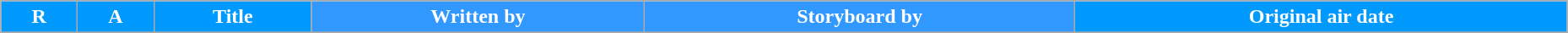<table class="wikitable plainrowheaders" style="width:98%; margin:auto; background:#FFF;">
<tr>
<th style="background:#009AFF; color:#FFFFFF;">R</th>
<th style="background:#009AFF; color:#FFFFFF;">A</th>
<th style="background:#009AFF; color:#FFFFFF;">Title</th>
<th style="background:#3198FF; color:#FFFFFF;">Written by</th>
<th style="background:#3198FF; color:#FFFFFF;">Storyboard by</th>
<th style="background:#009AFF; color:#FFFFFF;">Original air date</th>
</tr>
<tr>
</tr>
</table>
